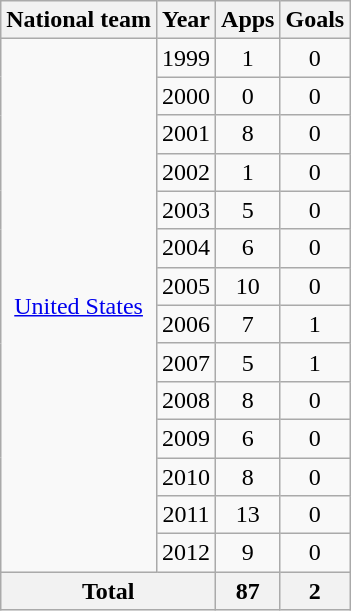<table class="wikitable" style="text-align: center;">
<tr>
<th>National team</th>
<th>Year</th>
<th>Apps</th>
<th>Goals</th>
</tr>
<tr>
<td rowspan="14"><a href='#'>United States</a></td>
<td>1999</td>
<td>1</td>
<td>0</td>
</tr>
<tr>
<td>2000</td>
<td>0</td>
<td>0</td>
</tr>
<tr>
<td>2001</td>
<td>8</td>
<td>0</td>
</tr>
<tr>
<td>2002</td>
<td>1</td>
<td>0</td>
</tr>
<tr>
<td>2003</td>
<td>5</td>
<td>0</td>
</tr>
<tr>
<td>2004</td>
<td>6</td>
<td>0</td>
</tr>
<tr>
<td>2005</td>
<td>10</td>
<td>0</td>
</tr>
<tr>
<td>2006</td>
<td>7</td>
<td>1</td>
</tr>
<tr>
<td>2007</td>
<td>5</td>
<td>1</td>
</tr>
<tr>
<td>2008</td>
<td>8</td>
<td>0</td>
</tr>
<tr>
<td>2009</td>
<td>6</td>
<td>0</td>
</tr>
<tr>
<td>2010</td>
<td>8</td>
<td>0</td>
</tr>
<tr>
<td>2011</td>
<td>13</td>
<td>0</td>
</tr>
<tr>
<td>2012</td>
<td>9</td>
<td>0</td>
</tr>
<tr>
<th colspan="2">Total</th>
<th>87</th>
<th>2</th>
</tr>
</table>
